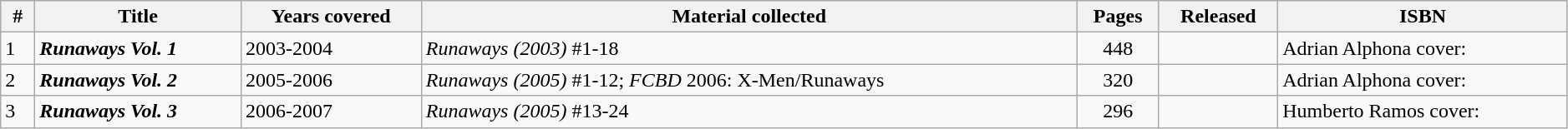<table class="wikitable sortable" width=99%>
<tr>
<th class="unsortable" width=20px>#</th>
<th>Title</th>
<th>Years covered</th>
<th class="unsortable">Material collected</th>
<th>Pages</th>
<th>Released</th>
<th class="unsortable">ISBN</th>
</tr>
<tr>
<td>1</td>
<td><strong><em>Runaways Vol. 1</em></strong></td>
<td>2003-2004</td>
<td><em>Runaways (2003)</em> #1-18</td>
<td style="text-align: center;">448</td>
<td></td>
<td>Adrian Alphona cover: </td>
</tr>
<tr>
<td>2</td>
<td><strong><em>Runaways Vol. 2</em></strong></td>
<td>2005-2006</td>
<td><em>Runaways (2005)</em> #1-12; <em>FCBD</em> 2006: X-Men/Runaways</td>
<td style="text-align: center;">320</td>
<td></td>
<td>Adrian Alphona cover: </td>
</tr>
<tr>
<td>3</td>
<td><strong><em>Runaways Vol. 3</em></strong></td>
<td>2006-2007</td>
<td><em>Runaways (2005)</em> #13-24</td>
<td style="text-align: center;">296</td>
<td></td>
<td>Humberto Ramos cover: </td>
</tr>
</table>
